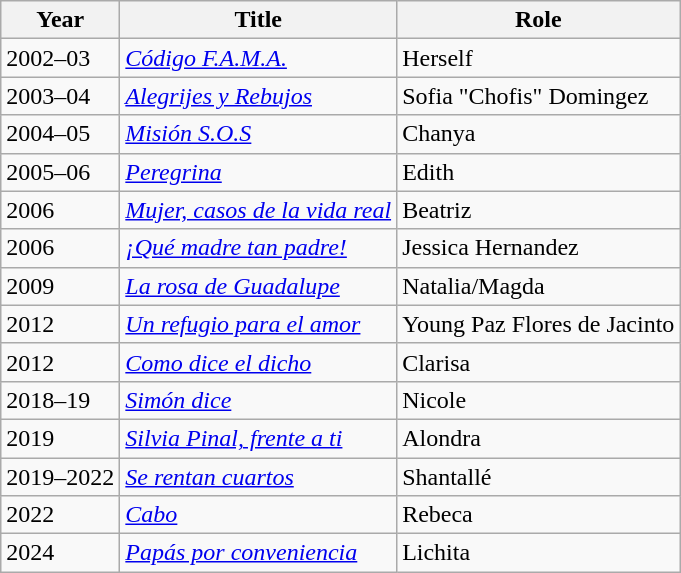<table class="wikitable">
<tr>
<th>Year</th>
<th>Title</th>
<th>Role</th>
</tr>
<tr>
<td>2002–03</td>
<td><em><a href='#'>Código F.A.M.A.</a></em></td>
<td>Herself</td>
</tr>
<tr>
<td>2003–04</td>
<td><em><a href='#'>Alegrijes y Rebujos</a></em></td>
<td>Sofia  "Chofis" Domingez</td>
</tr>
<tr>
<td>2004–05</td>
<td><em><a href='#'>Misión S.O.S</a></em></td>
<td>Chanya</td>
</tr>
<tr>
<td>2005–06</td>
<td><em><a href='#'>Peregrina</a></em></td>
<td>Edith</td>
</tr>
<tr>
<td>2006</td>
<td><em><a href='#'>Mujer, casos de la vida real</a></em></td>
<td>Beatriz</td>
</tr>
<tr>
<td>2006</td>
<td><em><a href='#'>¡Qué madre tan padre!</a></em></td>
<td>Jessica Hernandez</td>
</tr>
<tr>
<td>2009</td>
<td><em><a href='#'>La rosa de Guadalupe</a></em></td>
<td>Natalia/Magda</td>
</tr>
<tr>
<td>2012</td>
<td><em><a href='#'>Un refugio para el amor</a></em></td>
<td>Young Paz Flores de Jacinto</td>
</tr>
<tr>
<td>2012</td>
<td><em><a href='#'>Como dice el dicho</a></em></td>
<td>Clarisa</td>
</tr>
<tr>
<td>2018–19</td>
<td><em><a href='#'>Simón dice</a></em></td>
<td>Nicole</td>
</tr>
<tr>
<td>2019</td>
<td><em><a href='#'>Silvia Pinal, frente a ti</a></em></td>
<td>Alondra</td>
</tr>
<tr>
<td>2019–2022</td>
<td><em><a href='#'>Se rentan cuartos</a></em></td>
<td>Shantallé</td>
</tr>
<tr>
<td>2022</td>
<td><em><a href='#'>Cabo</a></em></td>
<td>Rebeca</td>
</tr>
<tr>
<td>2024</td>
<td><em><a href='#'>Papás por conveniencia</a></em></td>
<td>Lichita</td>
</tr>
</table>
